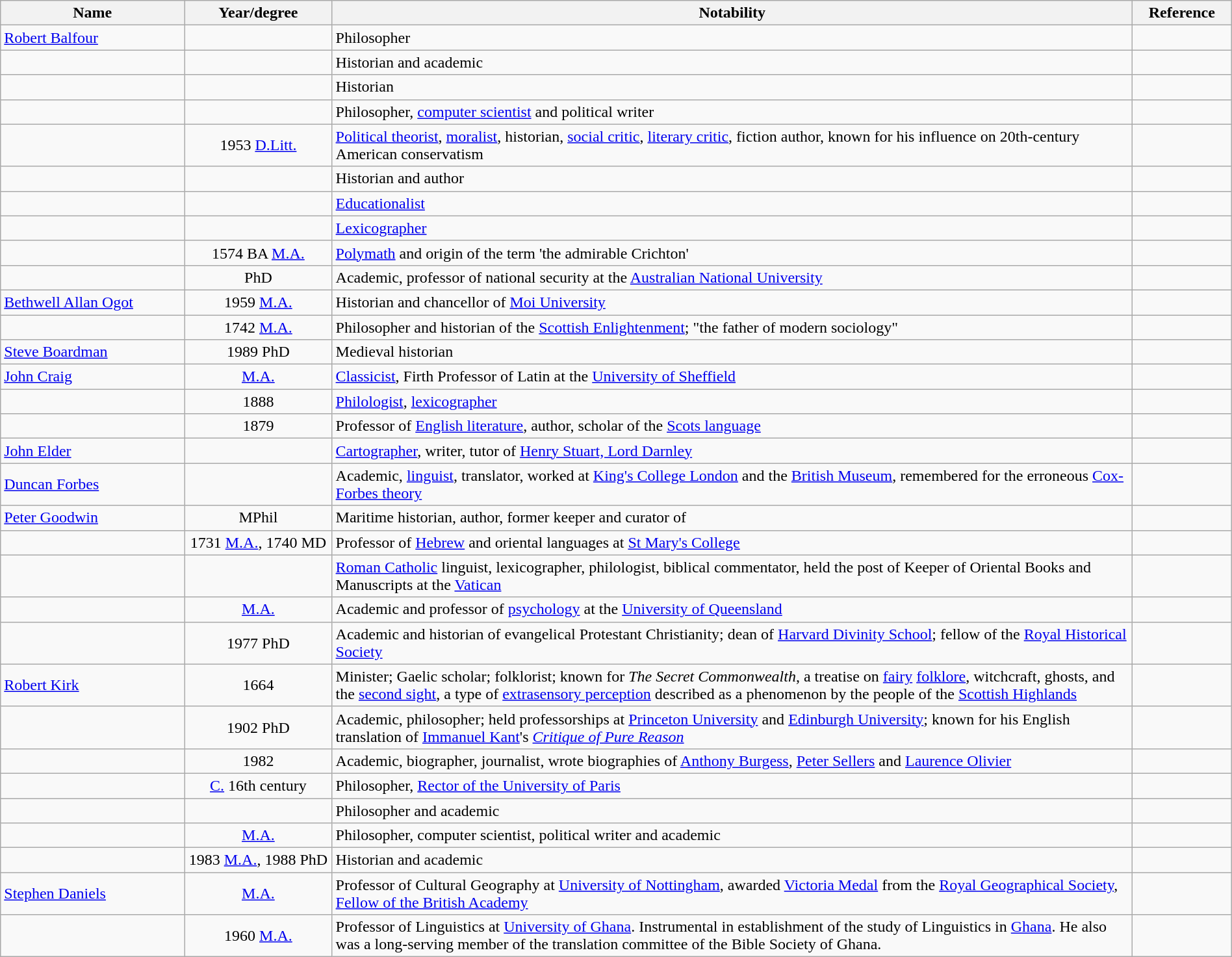<table class="wikitable sortable" style="width:100%">
<tr>
<th style="width:*;">Name</th>
<th style="width:12%;">Year/degree</th>
<th style="width:65%;" class="unsortable">Notability</th>
<th style="width:*;" class="unsortable">Reference</th>
</tr>
<tr>
<td><a href='#'>Robert Balfour</a></td>
<td style="text-align:center;"></td>
<td>Philosopher</td>
<td style="text-align:center;"></td>
</tr>
<tr>
<td></td>
<td style="text-align:center;"></td>
<td>Historian and academic</td>
<td style="text-align:center;"></td>
</tr>
<tr>
<td></td>
<td style="text-align:center;"></td>
<td>Historian</td>
<td style="text-align:center;"></td>
</tr>
<tr>
<td></td>
<td style="text-align:center;"></td>
<td>Philosopher, <a href='#'>computer scientist</a> and political writer</td>
<td style="text-align:center;"></td>
</tr>
<tr>
<td></td>
<td style="text-align:center;">1953 <a href='#'>D.Litt.</a></td>
<td><a href='#'>Political theorist</a>, <a href='#'>moralist</a>, historian, <a href='#'>social critic</a>, <a href='#'>literary critic</a>, fiction author, known for his influence on 20th-century American conservatism</td>
<td style="text-align:center;"></td>
</tr>
<tr>
<td></td>
<td style="text-align:center;"></td>
<td>Historian and author</td>
<td style="text-align:center;"></td>
</tr>
<tr>
<td></td>
<td style="text-align:center;"></td>
<td><a href='#'>Educationalist</a></td>
<td style="text-align:center;"></td>
</tr>
<tr>
<td></td>
<td style="text-align:center;"></td>
<td><a href='#'>Lexicographer</a></td>
<td style="text-align:center;"></td>
</tr>
<tr>
<td></td>
<td style="text-align:center;">1574 BA <a href='#'>M.A.</a></td>
<td><a href='#'>Polymath</a> and origin of the term 'the admirable Crichton'</td>
<td style="text-align:center;"></td>
</tr>
<tr>
<td></td>
<td style="text-align:center;">PhD</td>
<td>Academic, professor of national security at the <a href='#'>Australian National University</a></td>
<td style="text-align:center;"></td>
</tr>
<tr>
<td><a href='#'>Bethwell Allan Ogot</a></td>
<td style="text-align:center;">1959 <a href='#'>M.A.</a></td>
<td>Historian and chancellor of <a href='#'>Moi University</a></td>
<td style="text-align:center;"></td>
</tr>
<tr>
<td></td>
<td style="text-align:center;">1742 <a href='#'>M.A.</a></td>
<td>Philosopher and historian of the <a href='#'>Scottish Enlightenment</a>; "the father of modern sociology"</td>
<td style="text-align:center;"></td>
</tr>
<tr>
<td><a href='#'>Steve Boardman</a></td>
<td style="text-align:center;">1989 PhD</td>
<td>Medieval historian</td>
<td style="text-align:center;"></td>
</tr>
<tr>
<td><a href='#'>John Craig</a></td>
<td style="text-align:center;"><a href='#'>M.A.</a></td>
<td><a href='#'>Classicist</a>, Firth Professor of Latin at the <a href='#'>University of Sheffield</a></td>
<td style="text-align:center;"></td>
</tr>
<tr>
<td></td>
<td style="text-align:center;">1888</td>
<td><a href='#'>Philologist</a>, <a href='#'>lexicographer</a></td>
<td style="text-align:center;"></td>
</tr>
<tr>
<td></td>
<td style="text-align:center;">1879</td>
<td>Professor of <a href='#'>English literature</a>, author, scholar of the <a href='#'>Scots language</a></td>
<td style="text-align:center;"></td>
</tr>
<tr>
<td><a href='#'>John Elder</a></td>
<td style="text-align:center;"></td>
<td><a href='#'>Cartographer</a>, writer, tutor of <a href='#'>Henry Stuart, Lord Darnley</a></td>
<td style="text-align:center;"></td>
</tr>
<tr>
<td><a href='#'>Duncan Forbes</a></td>
<td style="text-align:center;"></td>
<td>Academic, <a href='#'>linguist</a>, translator, worked at <a href='#'>King's College London</a> and the <a href='#'>British Museum</a>, remembered for the erroneous <a href='#'>Cox-Forbes theory</a></td>
<td style="text-align:center;"></td>
</tr>
<tr>
<td><a href='#'>Peter Goodwin</a></td>
<td style="text-align:center;">MPhil</td>
<td>Maritime historian, author, former keeper and curator of </td>
<td style="text-align:center;"></td>
</tr>
<tr>
<td></td>
<td style="text-align:center;">1731 <a href='#'>M.A.</a>, 1740 MD</td>
<td>Professor of <a href='#'>Hebrew</a> and oriental languages at <a href='#'>St Mary's College</a></td>
<td style="text-align:center;"></td>
</tr>
<tr>
<td></td>
<td style="text-align:center;"></td>
<td><a href='#'>Roman Catholic</a> linguist, lexicographer, philologist, biblical commentator, held the post of Keeper of Oriental Books and Manuscripts at the <a href='#'>Vatican</a></td>
<td style="text-align:center;"></td>
</tr>
<tr>
<td></td>
<td style="text-align:center;"><a href='#'>M.A.</a></td>
<td>Academic and professor of <a href='#'>psychology</a> at the <a href='#'>University of Queensland</a></td>
<td style="text-align:center;"></td>
</tr>
<tr>
<td></td>
<td style="text-align:center;">1977 PhD</td>
<td>Academic and historian of evangelical Protestant Christianity; dean of <a href='#'>Harvard Divinity School</a>; fellow of the <a href='#'>Royal Historical Society</a></td>
<td style="text-align:center;"></td>
</tr>
<tr>
<td><a href='#'>Robert Kirk</a></td>
<td style="text-align:center;">1664</td>
<td>Minister; Gaelic scholar; folklorist; known for <em>The Secret Commonwealth</em>, a treatise on <a href='#'>fairy</a> <a href='#'>folklore</a>, witchcraft, ghosts, and the <a href='#'>second sight</a>, a type of <a href='#'>extrasensory perception</a> described as a phenomenon by the people of the <a href='#'>Scottish Highlands</a></td>
<td style="text-align:center;"></td>
</tr>
<tr>
<td></td>
<td style="text-align:center;">1902 PhD</td>
<td>Academic, philosopher; held professorships at <a href='#'>Princeton University</a> and <a href='#'>Edinburgh University</a>; known for his English translation of <a href='#'>Immanuel Kant</a>'s <em><a href='#'>Critique of Pure Reason</a></em></td>
<td style="text-align:center;"></td>
</tr>
<tr>
<td></td>
<td style="text-align:center;">1982</td>
<td>Academic, biographer, journalist, wrote biographies of <a href='#'>Anthony Burgess</a>, <a href='#'>Peter Sellers</a> and <a href='#'>Laurence Olivier</a></td>
<td style="text-align:center;"></td>
</tr>
<tr>
<td></td>
<td style="text-align:center;"><a href='#'>C.</a> 16th century</td>
<td>Philosopher, <a href='#'>Rector of the University of Paris</a></td>
<td style="text-align:center;"></td>
</tr>
<tr>
<td></td>
<td style="text-align:center;"></td>
<td>Philosopher and academic</td>
<td style="text-align:center;"></td>
</tr>
<tr>
<td></td>
<td style="text-align:center;"><a href='#'>M.A.</a></td>
<td>Philosopher, computer scientist, political writer and academic</td>
<td style="text-align:center;"></td>
</tr>
<tr>
<td></td>
<td style="text-align:center;">1983 <a href='#'>M.A.</a>, 1988 PhD</td>
<td>Historian and academic</td>
<td style="text-align:center;"></td>
</tr>
<tr>
<td><a href='#'>Stephen Daniels</a></td>
<td style="text-align:center;"><a href='#'>M.A.</a></td>
<td>Professor of Cultural Geography at <a href='#'>University of Nottingham</a>, awarded <a href='#'>Victoria Medal</a> from the <a href='#'>Royal Geographical Society</a>, <a href='#'>Fellow of the British Academy</a></td>
<td style="text-align:center;"></td>
</tr>
<tr>
<td></td>
<td style="text-align:center;">1960 <a href='#'>M.A.</a></td>
<td>Professor of Linguistics at <a href='#'>University of Ghana</a>. Instrumental in establishment of the study of Linguistics in <a href='#'>Ghana</a>. He also was a long-serving member of the translation committee of the Bible Society of Ghana.</td>
<td style="text-align:center;"></td>
</tr>
</table>
